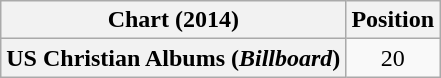<table class="wikitable plainrowheaders" style="text-align:center">
<tr>
<th scope="col">Chart (2014)</th>
<th scope="col">Position</th>
</tr>
<tr>
<th scope="row">US Christian Albums (<em>Billboard</em>)</th>
<td>20</td>
</tr>
</table>
